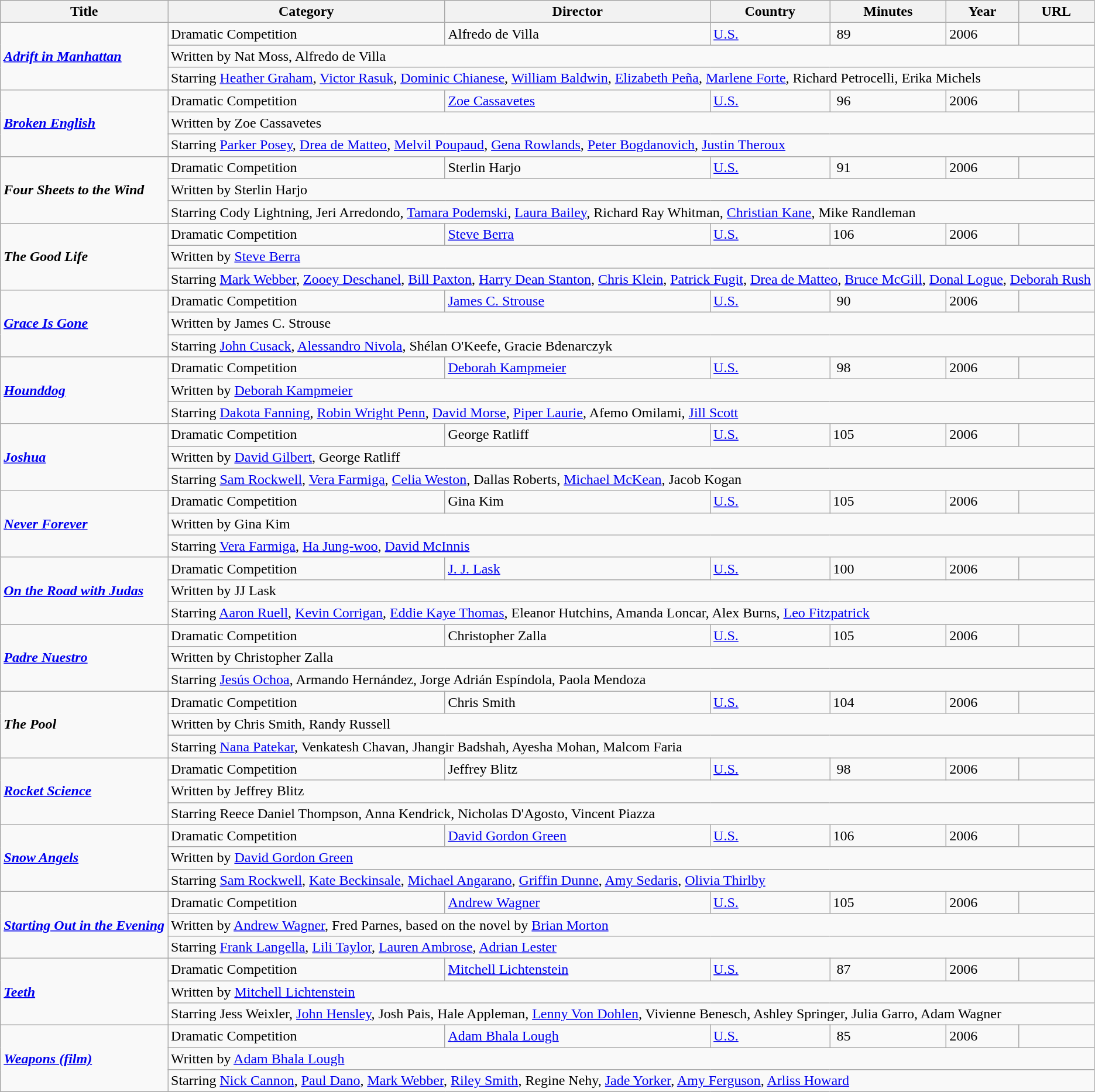<table class="wikitable" style="text-align:left">
<tr bgcolor="#ffffff">
<th>Title</th>
<th>Category</th>
<th>Director</th>
<th>Country</th>
<th>Minutes</th>
<th>Year</th>
<th>URL</th>
</tr>
<tr>
<td rowspan="3"><strong><em><a href='#'>Adrift in Manhattan</a></em></strong></td>
<td>Dramatic Competition</td>
<td>Alfredo de Villa</td>
<td><a href='#'>U.S.</a></td>
<td> 89</td>
<td>2006</td>
<td> </td>
</tr>
<tr>
<td colspan="6">Written by Nat Moss, Alfredo de Villa</td>
</tr>
<tr>
<td colspan="6">Starring <a href='#'>Heather Graham</a>, <a href='#'>Victor Rasuk</a>, <a href='#'>Dominic Chianese</a>, <a href='#'>William Baldwin</a>, <a href='#'>Elizabeth Peña</a>, <a href='#'>Marlene Forte</a>, Richard Petrocelli, Erika Michels</td>
</tr>
<tr>
<td rowspan="3"><strong><em><a href='#'>Broken English</a></em></strong></td>
<td>Dramatic Competition</td>
<td><a href='#'>Zoe Cassavetes</a></td>
<td><a href='#'>U.S.</a></td>
<td> 96</td>
<td>2006</td>
<td> </td>
</tr>
<tr>
<td colspan="6">Written by Zoe Cassavetes</td>
</tr>
<tr>
<td colspan="6">Starring <a href='#'>Parker Posey</a>, <a href='#'>Drea de Matteo</a>, <a href='#'>Melvil Poupaud</a>, <a href='#'>Gena Rowlands</a>, <a href='#'>Peter Bogdanovich</a>, <a href='#'>Justin Theroux</a></td>
</tr>
<tr>
<td rowspan="3"><strong><em>Four Sheets to the Wind</em></strong></td>
<td>Dramatic Competition</td>
<td>Sterlin Harjo</td>
<td><a href='#'>U.S.</a></td>
<td> 91</td>
<td>2006</td>
<td> </td>
</tr>
<tr>
<td colspan="6">Written by Sterlin Harjo</td>
</tr>
<tr>
<td colspan="6">Starring Cody Lightning, Jeri Arredondo, <a href='#'>Tamara Podemski</a>, <a href='#'>Laura Bailey</a>, Richard Ray Whitman, <a href='#'>Christian Kane</a>, Mike Randleman</td>
</tr>
<tr>
<td rowspan="3"><strong><em>The Good Life</em></strong></td>
<td>Dramatic Competition</td>
<td><a href='#'>Steve Berra</a></td>
<td><a href='#'>U.S.</a></td>
<td>106</td>
<td>2006</td>
<td> </td>
</tr>
<tr>
<td colspan="6">Written by <a href='#'>Steve Berra</a></td>
</tr>
<tr>
<td colspan="6">Starring <a href='#'>Mark Webber</a>, <a href='#'>Zooey Deschanel</a>, <a href='#'>Bill Paxton</a>, <a href='#'>Harry Dean Stanton</a>, <a href='#'>Chris Klein</a>, <a href='#'>Patrick Fugit</a>, <a href='#'>Drea de Matteo</a>, <a href='#'>Bruce McGill</a>, <a href='#'>Donal Logue</a>, <a href='#'>Deborah Rush</a></td>
</tr>
<tr>
<td rowspan="3"><strong><em><a href='#'>Grace Is Gone</a></em></strong></td>
<td>Dramatic Competition</td>
<td><a href='#'>James C. Strouse</a></td>
<td><a href='#'>U.S.</a></td>
<td> 90</td>
<td>2006</td>
<td> </td>
</tr>
<tr>
<td colspan="6">Written by James C. Strouse</td>
</tr>
<tr>
<td colspan="6">Starring <a href='#'>John Cusack</a>, <a href='#'>Alessandro Nivola</a>, Shélan O'Keefe, Gracie Bdenarczyk</td>
</tr>
<tr>
<td rowspan="3"><strong><em><a href='#'>Hounddog</a></em></strong></td>
<td>Dramatic Competition</td>
<td><a href='#'>Deborah Kampmeier</a></td>
<td><a href='#'>U.S.</a></td>
<td> 98</td>
<td>2006</td>
<td> </td>
</tr>
<tr>
<td colspan="6">Written by <a href='#'>Deborah Kampmeier</a></td>
</tr>
<tr>
<td colspan="6">Starring <a href='#'>Dakota Fanning</a>, <a href='#'>Robin Wright Penn</a>, <a href='#'>David Morse</a>, <a href='#'>Piper Laurie</a>, Afemo Omilami, <a href='#'>Jill Scott</a></td>
</tr>
<tr>
<td rowspan="3"><strong><em><a href='#'>Joshua</a></em></strong></td>
<td>Dramatic Competition</td>
<td>George Ratliff</td>
<td><a href='#'>U.S.</a></td>
<td>105</td>
<td>2006</td>
<td> </td>
</tr>
<tr>
<td colspan="6">Written by <a href='#'>David Gilbert</a>, George Ratliff</td>
</tr>
<tr>
<td colspan="6">Starring <a href='#'>Sam Rockwell</a>, <a href='#'>Vera Farmiga</a>, <a href='#'>Celia Weston</a>, Dallas Roberts, <a href='#'>Michael McKean</a>, Jacob Kogan</td>
</tr>
<tr>
<td rowspan="3"><strong><em><a href='#'>Never Forever</a></em></strong></td>
<td>Dramatic Competition</td>
<td>Gina Kim</td>
<td><a href='#'>U.S.</a></td>
<td>105</td>
<td>2006</td>
<td> </td>
</tr>
<tr>
<td colspan="6">Written by Gina Kim</td>
</tr>
<tr>
<td colspan="6">Starring <a href='#'>Vera Farmiga</a>, <a href='#'>Ha Jung-woo</a>, <a href='#'>David McInnis</a></td>
</tr>
<tr>
<td rowspan="3"><strong><em><a href='#'>On the Road with Judas</a></em></strong></td>
<td>Dramatic Competition</td>
<td><a href='#'>J. J. Lask</a></td>
<td><a href='#'>U.S.</a></td>
<td>100</td>
<td>2006</td>
<td> </td>
</tr>
<tr>
<td colspan="6">Written by JJ Lask</td>
</tr>
<tr>
<td colspan="6">Starring <a href='#'>Aaron Ruell</a>, <a href='#'>Kevin Corrigan</a>, <a href='#'>Eddie Kaye Thomas</a>, Eleanor Hutchins, Amanda Loncar, Alex Burns, <a href='#'>Leo Fitzpatrick</a></td>
</tr>
<tr>
<td rowspan="3"><strong><em><a href='#'>Padre Nuestro</a></em></strong></td>
<td>Dramatic Competition</td>
<td>Christopher Zalla</td>
<td><a href='#'>U.S.</a></td>
<td>105</td>
<td>2006</td>
<td> </td>
</tr>
<tr>
<td colspan="6">Written by Christopher Zalla</td>
</tr>
<tr>
<td colspan="6">Starring <a href='#'>Jesús Ochoa</a>, Armando Hernández, Jorge Adrián Espíndola, Paola Mendoza</td>
</tr>
<tr>
<td rowspan="3"><strong><em>The Pool</em></strong></td>
<td>Dramatic Competition</td>
<td>Chris Smith</td>
<td><a href='#'>U.S.</a></td>
<td>104</td>
<td>2006</td>
<td> </td>
</tr>
<tr>
<td colspan="6">Written by Chris Smith, Randy Russell</td>
</tr>
<tr>
<td colspan="6">Starring <a href='#'>Nana Patekar</a>, Venkatesh Chavan, Jhangir Badshah, Ayesha Mohan, Malcom Faria</td>
</tr>
<tr>
<td rowspan="3"><strong><em><a href='#'>Rocket Science</a></em></strong></td>
<td>Dramatic Competition</td>
<td>Jeffrey Blitz</td>
<td><a href='#'>U.S.</a></td>
<td> 98</td>
<td>2006</td>
<td> </td>
</tr>
<tr>
<td colspan="6">Written by Jeffrey Blitz</td>
</tr>
<tr>
<td colspan="6">Starring Reece Daniel Thompson, Anna Kendrick, Nicholas D'Agosto, Vincent Piazza</td>
</tr>
<tr>
<td rowspan="3"><strong><em><a href='#'>Snow Angels</a></em></strong></td>
<td>Dramatic Competition</td>
<td><a href='#'>David Gordon Green</a></td>
<td><a href='#'>U.S.</a></td>
<td>106</td>
<td>2006</td>
<td> </td>
</tr>
<tr>
<td colspan="6">Written by <a href='#'>David Gordon Green</a></td>
</tr>
<tr>
<td colspan="6">Starring <a href='#'>Sam Rockwell</a>, <a href='#'>Kate Beckinsale</a>, <a href='#'>Michael Angarano</a>, <a href='#'>Griffin Dunne</a>, <a href='#'>Amy Sedaris</a>, <a href='#'>Olivia Thirlby</a></td>
</tr>
<tr>
<td rowspan="3"><strong><em><a href='#'>Starting Out in the Evening</a></em></strong></td>
<td>Dramatic Competition</td>
<td><a href='#'>Andrew Wagner</a></td>
<td><a href='#'>U.S.</a></td>
<td>105</td>
<td>2006</td>
<td> </td>
</tr>
<tr>
<td colspan="6">Written by <a href='#'>Andrew Wagner</a>, Fred Parnes, based on the novel by <a href='#'>Brian Morton</a></td>
</tr>
<tr>
<td colspan="6">Starring <a href='#'>Frank Langella</a>, <a href='#'>Lili Taylor</a>, <a href='#'>Lauren Ambrose</a>, <a href='#'>Adrian Lester</a></td>
</tr>
<tr>
<td rowspan="3"><strong><em><a href='#'>Teeth</a></em></strong></td>
<td>Dramatic Competition</td>
<td><a href='#'>Mitchell Lichtenstein</a></td>
<td><a href='#'>U.S.</a></td>
<td> 87</td>
<td>2006</td>
<td> </td>
</tr>
<tr>
<td colspan="6">Written by <a href='#'>Mitchell Lichtenstein</a></td>
</tr>
<tr>
<td colspan="6">Starring Jess Weixler, <a href='#'>John Hensley</a>, Josh Pais, Hale Appleman, <a href='#'>Lenny Von Dohlen</a>, Vivienne Benesch, Ashley Springer, Julia Garro, Adam Wagner</td>
</tr>
<tr>
<td rowspan="3"><strong><em><a href='#'>Weapons (film)</a></em></strong></td>
<td>Dramatic Competition</td>
<td><a href='#'>Adam Bhala Lough</a></td>
<td><a href='#'>U.S.</a></td>
<td> 85</td>
<td>2006</td>
<td> </td>
</tr>
<tr>
<td colspan="6">Written by <a href='#'>Adam Bhala Lough</a></td>
</tr>
<tr>
<td colspan="6">Starring <a href='#'>Nick Cannon</a>, <a href='#'>Paul Dano</a>, <a href='#'>Mark Webber</a>, <a href='#'>Riley Smith</a>, Regine Nehy, <a href='#'>Jade Yorker</a>, <a href='#'>Amy Ferguson</a>, <a href='#'>Arliss Howard</a></td>
</tr>
</table>
